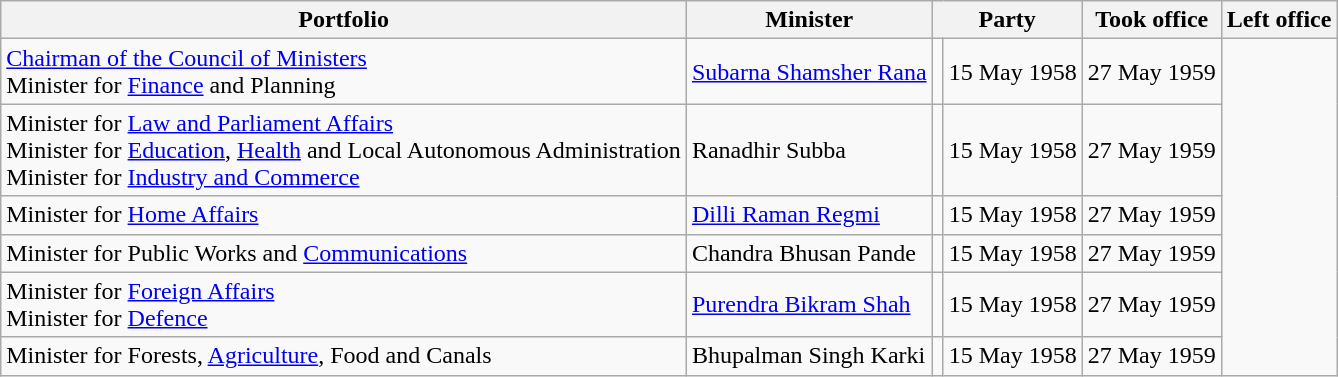<table class="wikitable">
<tr>
<th>Portfolio</th>
<th>Minister</th>
<th colspan="2">Party</th>
<th>Took office</th>
<th>Left office</th>
</tr>
<tr>
<td><a href='#'>Chairman of the Council of Ministers</a> <br> Minister for <a href='#'>Finance</a> and Planning</td>
<td><a href='#'>Subarna Shamsher Rana</a></td>
<td></td>
<td>15 May 1958</td>
<td>27 May 1959</td>
</tr>
<tr>
<td>Minister for <a href='#'>Law and Parliament Affairs</a> <br> Minister for <a href='#'>Education</a>, <a href='#'>Health</a> and Local Autonomous Administration <br> Minister for <a href='#'>Industry and Commerce</a></td>
<td>Ranadhir Subba</td>
<td></td>
<td>15 May 1958</td>
<td>27 May 1959</td>
</tr>
<tr>
<td>Minister for <a href='#'>Home Affairs</a></td>
<td><a href='#'>Dilli Raman Regmi</a></td>
<td></td>
<td>15 May 1958</td>
<td>27 May 1959</td>
</tr>
<tr>
<td>Minister for Public Works and <a href='#'>Communications</a></td>
<td>Chandra Bhusan Pande</td>
<td></td>
<td>15 May 1958</td>
<td>27 May 1959</td>
</tr>
<tr>
<td>Minister for <a href='#'>Foreign Affairs</a> <br> Minister for <a href='#'>Defence</a></td>
<td><a href='#'>Purendra Bikram Shah</a></td>
<td></td>
<td>15 May 1958</td>
<td>27 May 1959</td>
</tr>
<tr>
<td>Minister for Forests, <a href='#'>Agriculture</a>, Food and Canals</td>
<td>Bhupalman Singh Karki</td>
<td></td>
<td>15 May 1958</td>
<td>27 May 1959</td>
</tr>
</table>
